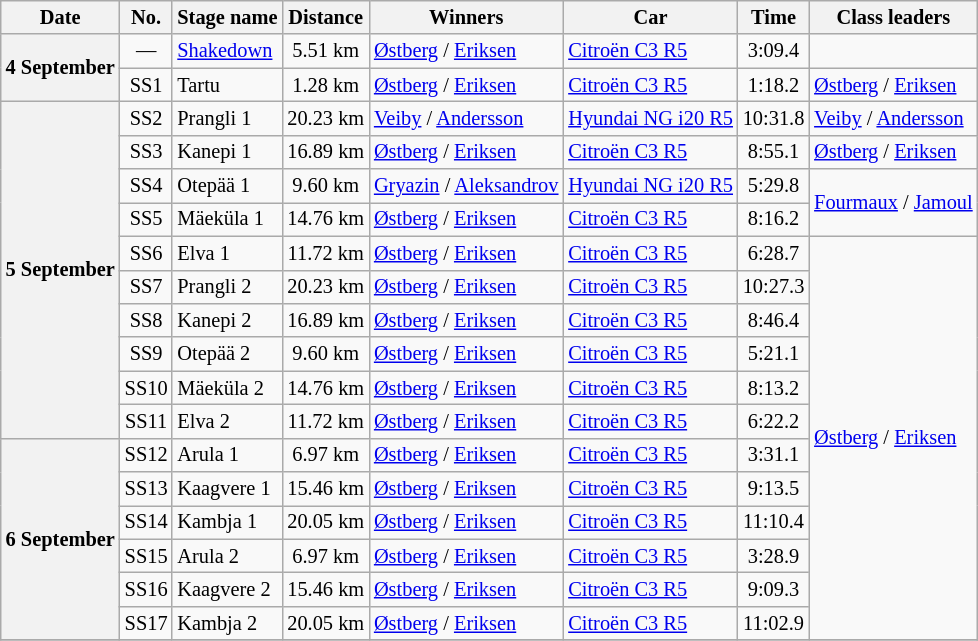<table class="wikitable" style="font-size: 85%;">
<tr>
<th>Date</th>
<th>No.</th>
<th>Stage name</th>
<th>Distance</th>
<th>Winners</th>
<th>Car</th>
<th>Time</th>
<th nowrap>Class leaders</th>
</tr>
<tr>
<th rowspan="2">4 September</th>
<td align="center">—</td>
<td><a href='#'>Shakedown</a></td>
<td align="center">5.51 km</td>
<td><a href='#'>Østberg</a> / <a href='#'>Eriksen</a></td>
<td><a href='#'>Citroën C3 R5</a></td>
<td align="center">3:09.4</td>
<td></td>
</tr>
<tr>
<td align="center">SS1</td>
<td>Tartu</td>
<td align="center">1.28 km</td>
<td><a href='#'>Østberg</a> / <a href='#'>Eriksen</a></td>
<td><a href='#'>Citroën C3 R5</a></td>
<td align="center">1:18.2</td>
<td><a href='#'>Østberg</a> / <a href='#'>Eriksen</a></td>
</tr>
<tr>
<th rowspan="10">5 September</th>
<td align="center">SS2</td>
<td>Prangli 1</td>
<td align="center">20.23 km</td>
<td><a href='#'>Veiby</a> / <a href='#'>Andersson</a></td>
<td><a href='#'>Hyundai NG i20 R5</a></td>
<td align="center">10:31.8</td>
<td><a href='#'>Veiby</a> / <a href='#'>Andersson</a></td>
</tr>
<tr>
<td align="center">SS3</td>
<td>Kanepi 1</td>
<td align="center">16.89 km</td>
<td><a href='#'>Østberg</a> / <a href='#'>Eriksen</a></td>
<td><a href='#'>Citroën C3 R5</a></td>
<td align="center">8:55.1</td>
<td><a href='#'>Østberg</a> / <a href='#'>Eriksen</a></td>
</tr>
<tr>
<td align="center">SS4</td>
<td>Otepää 1</td>
<td align="center">9.60 km</td>
<td><a href='#'>Gryazin</a> / <a href='#'>Aleksandrov</a></td>
<td><a href='#'>Hyundai NG i20 R5</a></td>
<td align="center">5:29.8</td>
<td rowspan="2"><a href='#'>Fourmaux</a> / <a href='#'>Jamoul</a></td>
</tr>
<tr>
<td align="center">SS5</td>
<td>Mäeküla 1</td>
<td align="center">14.76 km</td>
<td><a href='#'>Østberg</a> / <a href='#'>Eriksen</a></td>
<td><a href='#'>Citroën C3 R5</a></td>
<td align="center">8:16.2</td>
</tr>
<tr>
<td align="center">SS6</td>
<td>Elva 1</td>
<td align="center">11.72 km</td>
<td><a href='#'>Østberg</a> / <a href='#'>Eriksen</a></td>
<td><a href='#'>Citroën C3 R5</a></td>
<td align="center">6:28.7</td>
<td rowspan="12"><a href='#'>Østberg</a> / <a href='#'>Eriksen</a></td>
</tr>
<tr>
<td align="center">SS7</td>
<td>Prangli 2</td>
<td align="center">20.23 km</td>
<td><a href='#'>Østberg</a> / <a href='#'>Eriksen</a></td>
<td><a href='#'>Citroën C3 R5</a></td>
<td align="center">10:27.3</td>
</tr>
<tr>
<td align="center">SS8</td>
<td>Kanepi 2</td>
<td align="center">16.89 km</td>
<td><a href='#'>Østberg</a> / <a href='#'>Eriksen</a></td>
<td><a href='#'>Citroën C3 R5</a></td>
<td align="center">8:46.4</td>
</tr>
<tr>
<td align="center">SS9</td>
<td>Otepää 2</td>
<td align="center">9.60 km</td>
<td><a href='#'>Østberg</a> / <a href='#'>Eriksen</a></td>
<td><a href='#'>Citroën C3 R5</a></td>
<td align="center">5:21.1</td>
</tr>
<tr>
<td align="center">SS10</td>
<td>Mäeküla 2</td>
<td align="center">14.76 km</td>
<td><a href='#'>Østberg</a> / <a href='#'>Eriksen</a></td>
<td><a href='#'>Citroën C3 R5</a></td>
<td align="center">8:13.2</td>
</tr>
<tr>
<td align="center">SS11</td>
<td>Elva 2</td>
<td align="center">11.72 km</td>
<td><a href='#'>Østberg</a> / <a href='#'>Eriksen</a></td>
<td><a href='#'>Citroën C3 R5</a></td>
<td align="center">6:22.2</td>
</tr>
<tr>
<th rowspan="6">6 September</th>
<td align="center">SS12</td>
<td>Arula 1</td>
<td align="center">6.97 km</td>
<td><a href='#'>Østberg</a> / <a href='#'>Eriksen</a></td>
<td><a href='#'>Citroën C3 R5</a></td>
<td align="center">3:31.1</td>
</tr>
<tr>
<td align="center">SS13</td>
<td>Kaagvere 1</td>
<td align="center">15.46 km</td>
<td><a href='#'>Østberg</a> / <a href='#'>Eriksen</a></td>
<td><a href='#'>Citroën C3 R5</a></td>
<td align="center">9:13.5</td>
</tr>
<tr>
<td align="center">SS14</td>
<td>Kambja 1</td>
<td align="center">20.05 km</td>
<td><a href='#'>Østberg</a> / <a href='#'>Eriksen</a></td>
<td><a href='#'>Citroën C3 R5</a></td>
<td align="center">11:10.4</td>
</tr>
<tr>
<td align="center">SS15</td>
<td>Arula 2</td>
<td align="center">6.97 km</td>
<td><a href='#'>Østberg</a> / <a href='#'>Eriksen</a></td>
<td><a href='#'>Citroën C3 R5</a></td>
<td align="center">3:28.9</td>
</tr>
<tr>
<td align="center">SS16</td>
<td>Kaagvere 2</td>
<td align="center">15.46 km</td>
<td><a href='#'>Østberg</a> / <a href='#'>Eriksen</a></td>
<td><a href='#'>Citroën C3 R5</a></td>
<td align="center">9:09.3</td>
</tr>
<tr>
<td align="center">SS17</td>
<td>Kambja 2</td>
<td align="center">20.05 km</td>
<td><a href='#'>Østberg</a> / <a href='#'>Eriksen</a></td>
<td><a href='#'>Citroën C3 R5</a></td>
<td align="center">11:02.9</td>
</tr>
<tr>
</tr>
</table>
